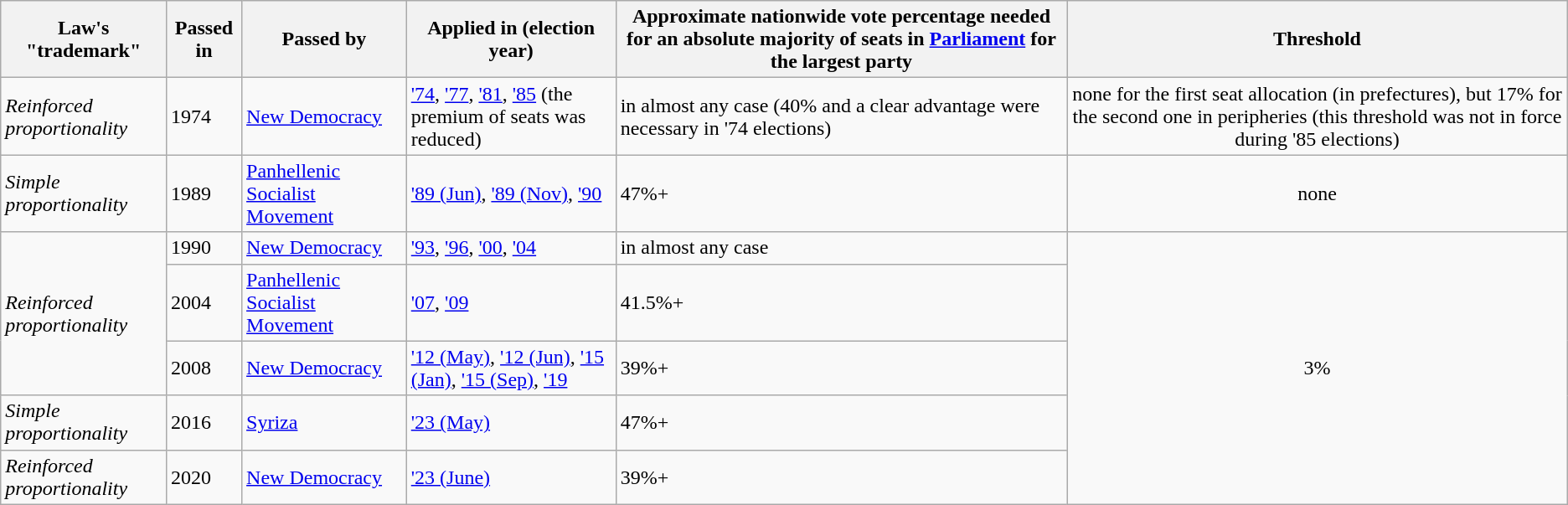<table class="wikitable">
<tr>
<th>Law's "trademark"</th>
<th>Passed in</th>
<th>Passed by</th>
<th>Applied in (election year)</th>
<th>Approximate nationwide vote percentage needed for an absolute majority of seats in <a href='#'>Parliament</a> for the largest party</th>
<th>Threshold</th>
</tr>
<tr>
<td><em>Reinforced proportionality</em></td>
<td>1974</td>
<td><a href='#'>New Democracy</a></td>
<td><a href='#'>'74</a>, <a href='#'>'77</a>, <a href='#'>'81</a>, <a href='#'>'85</a> (the premium of seats was reduced)</td>
<td>in almost any case (40% and a clear advantage were necessary in '74 elections)</td>
<td align="center">none for the first seat allocation (in prefectures), but 17% for the second one in peripheries (this threshold was not in force during '85 elections)</td>
</tr>
<tr>
<td><em>Simple proportionality</em></td>
<td>1989</td>
<td><a href='#'>Panhellenic Socialist Movement</a></td>
<td><a href='#'>'89 (Jun)</a>, <a href='#'>'89 (Nov)</a>, <a href='#'>'90</a></td>
<td>47%+</td>
<td align="center">none</td>
</tr>
<tr>
<td rowspan="3"><em>Reinforced proportionality</em></td>
<td>1990</td>
<td><a href='#'>New Democracy</a></td>
<td><a href='#'>'93</a>, <a href='#'>'96</a>, <a href='#'>'00</a>, <a href='#'>'04</a></td>
<td>in almost any case</td>
<td rowspan="5" align="center">3%</td>
</tr>
<tr>
<td>2004</td>
<td><a href='#'>Panhellenic Socialist Movement</a></td>
<td><a href='#'>'07</a>, <a href='#'>'09</a></td>
<td>41.5%+</td>
</tr>
<tr>
<td>2008</td>
<td><a href='#'>New Democracy</a></td>
<td><a href='#'>'12 (May)</a>, <a href='#'>'12 (Jun)</a>, <a href='#'>'15 (Jan)</a>, <a href='#'>'15 (Sep)</a>, <a href='#'>'19</a></td>
<td>39%+</td>
</tr>
<tr>
<td><em>Simple proportionality</em></td>
<td>2016</td>
<td><a href='#'>Syriza</a></td>
<td><a href='#'>'23 (May)</a></td>
<td>47%+</td>
</tr>
<tr>
<td><em>Reinforced proportionality</em></td>
<td>2020</td>
<td><a href='#'>New Democracy</a></td>
<td><a href='#'>'23 (June)</a></td>
<td>39%+</td>
</tr>
</table>
